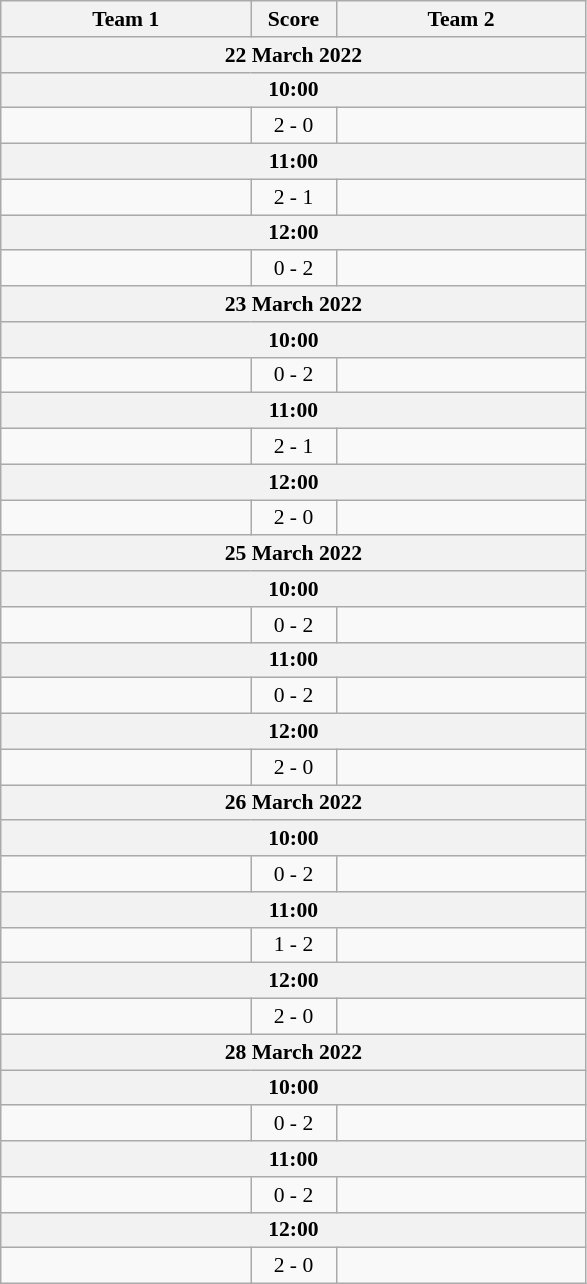<table class="wikitable" style="text-align: center; font-size:90% ">
<tr>
<th align="right" width="160">Team 1</th>
<th width="50">Score</th>
<th align="left" width="160">Team 2</th>
</tr>
<tr>
<th colspan=3>22 March 2022</th>
</tr>
<tr>
<th colspan=3>10:00</th>
</tr>
<tr>
<td align=right></td>
<td align=center>2 - 0</td>
<td align=left></td>
</tr>
<tr>
<th colspan=3>11:00</th>
</tr>
<tr>
<td align=right></td>
<td align=center>2 - 1</td>
<td align=left></td>
</tr>
<tr>
<th colspan=3>12:00</th>
</tr>
<tr>
<td align=right></td>
<td align=center>0 - 2</td>
<td align=left></td>
</tr>
<tr>
<th colspan=3>23 March 2022</th>
</tr>
<tr>
<th colspan=3>10:00</th>
</tr>
<tr>
<td align=right></td>
<td align=center>0 - 2</td>
<td align=left></td>
</tr>
<tr>
<th colspan=3>11:00</th>
</tr>
<tr>
<td align=right></td>
<td align=center>2 - 1</td>
<td align=left></td>
</tr>
<tr>
<th colspan=3>12:00</th>
</tr>
<tr>
<td align=right></td>
<td align=center>2 - 0</td>
<td align=left></td>
</tr>
<tr>
<th colspan=3>25 March 2022</th>
</tr>
<tr>
<th colspan=3>10:00</th>
</tr>
<tr>
<td align=right></td>
<td align=center>0 - 2</td>
<td align=left></td>
</tr>
<tr>
<th colspan=3>11:00</th>
</tr>
<tr>
<td align=right></td>
<td align=center>0 - 2</td>
<td align=left></td>
</tr>
<tr>
<th colspan=3>12:00</th>
</tr>
<tr>
<td align=right></td>
<td align=center>2 - 0</td>
<td align=left></td>
</tr>
<tr>
<th colspan=3>26 March 2022</th>
</tr>
<tr>
<th colspan=3>10:00</th>
</tr>
<tr>
<td align=right></td>
<td align=center>0 - 2</td>
<td align=left></td>
</tr>
<tr>
<th colspan=3>11:00</th>
</tr>
<tr>
<td align=right></td>
<td align=center>1 - 2</td>
<td align=left></td>
</tr>
<tr>
<th colspan=3>12:00</th>
</tr>
<tr>
<td align=right></td>
<td align=center>2 - 0</td>
<td align=left></td>
</tr>
<tr>
<th colspan=3>28 March 2022</th>
</tr>
<tr>
<th colspan=3>10:00</th>
</tr>
<tr>
<td align=right></td>
<td align=center>0 - 2</td>
<td align=left></td>
</tr>
<tr>
<th colspan=3>11:00</th>
</tr>
<tr>
<td align=right></td>
<td align=center>0 - 2</td>
<td align=left></td>
</tr>
<tr>
<th colspan=3>12:00</th>
</tr>
<tr>
<td align=right></td>
<td align=center>2 - 0</td>
<td align=left></td>
</tr>
</table>
